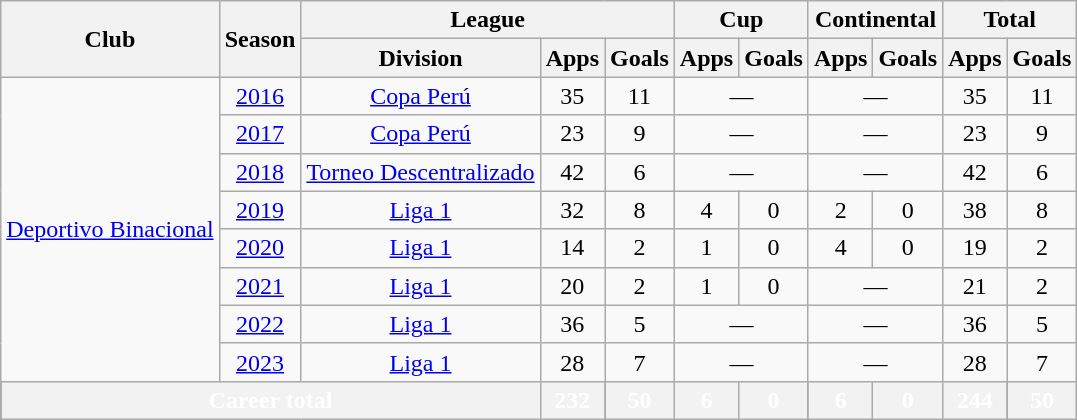<table class="wikitable" style="text-align: center">
<tr>
<th rowspan="2">Club</th>
<th rowspan="2">Season</th>
<th colspan="3">League</th>
<th colspan="2">Cup</th>
<th colspan="2">Continental</th>
<th colspan="2">Total</th>
</tr>
<tr>
<th>Division</th>
<th>Apps</th>
<th>Goals</th>
<th>Apps</th>
<th>Goals</th>
<th>Apps</th>
<th>Goals</th>
<th>Apps</th>
<th>Goals</th>
</tr>
<tr style="text-align: center;">
<td rowspan="8" align="center" valign="center"><a href='#'>Deportivo Binacional</a></td>
<td><a href='#'>2016</a></td>
<td><a href='#'>Copa Perú</a></td>
<td>35</td>
<td>11</td>
<td colspan="2">—</td>
<td colspan="2">—</td>
<td>35</td>
<td>11</td>
</tr>
<tr style="text-align: center;">
<td><a href='#'>2017</a></td>
<td><a href='#'>Copa Perú</a></td>
<td>23</td>
<td>9</td>
<td colspan="2">—</td>
<td colspan="2">—</td>
<td>23</td>
<td>9</td>
</tr>
<tr style="text-align: center;">
<td><a href='#'>2018</a></td>
<td><a href='#'>Torneo Descentralizado</a></td>
<td>42</td>
<td>6</td>
<td colspan="2">—</td>
<td colspan="2">—</td>
<td>42</td>
<td>6</td>
</tr>
<tr style="text-align: center;">
<td><a href='#'>2019</a></td>
<td><a href='#'>Liga 1</a></td>
<td>32</td>
<td>8</td>
<td>4</td>
<td>0</td>
<td>2</td>
<td>0</td>
<td>38</td>
<td>8</td>
</tr>
<tr style="text-align: center;">
<td><a href='#'>2020</a></td>
<td><a href='#'>Liga 1</a></td>
<td>14</td>
<td>2</td>
<td>1</td>
<td>0</td>
<td>4</td>
<td>0</td>
<td>19</td>
<td>2</td>
</tr>
<tr style="text-align: center;">
<td><a href='#'>2021</a></td>
<td><a href='#'>Liga 1</a></td>
<td>20</td>
<td>2</td>
<td>1</td>
<td>0</td>
<td colspan="2">—</td>
<td>21</td>
<td>2</td>
</tr>
<tr>
<td><a href='#'>2022</a></td>
<td><a href='#'>Liga 1</a></td>
<td>36</td>
<td>5</td>
<td colspan="2">—</td>
<td colspan="2">—</td>
<td>36</td>
<td>5</td>
</tr>
<tr>
<td><a href='#'>2023</a></td>
<td><a href='#'>Liga 1</a></td>
<td>28</td>
<td>7</td>
<td colspan="2">—</td>
<td colspan="2">—</td>
<td>28</td>
<td>7</td>
</tr>
<tr align="center" bgcolor="000000" style="color: white;">
<th colspan="3">Career total</th>
<th>232</th>
<th>50</th>
<th>6</th>
<th>0</th>
<th>6</th>
<th>0</th>
<th>244</th>
<th>50</th>
</tr>
</table>
